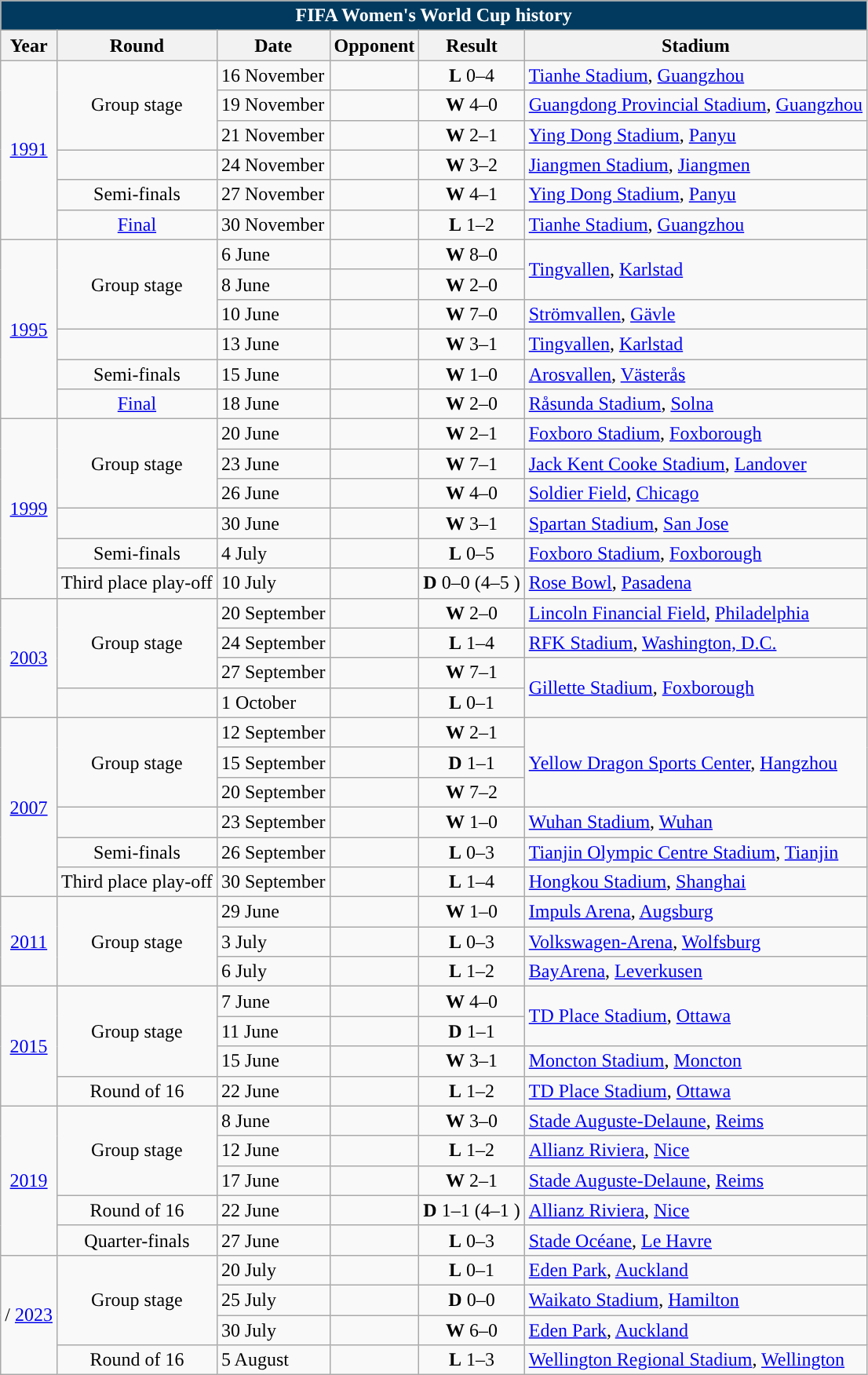<table class="wikitable collapsible collapsed" style="text-align: center;font-size:100%;">
<tr>
<th colspan=6 style="background: #013A5E; color: #FFFFFF;">FIFA Women's World Cup history</th>
</tr>
<tr>
<th>Year</th>
<th>Round</th>
<th>Date</th>
<th>Opponent</th>
<th>Result</th>
<th>Stadium</th>
</tr>
<tr>
<td rowspan=6> <a href='#'>1991</a></td>
<td rowspan=3>Group stage</td>
<td align="left">16 November</td>
<td align="left"></td>
<td><strong>L</strong> 0–4</td>
<td align="left"><a href='#'>Tianhe Stadium</a>, <a href='#'>Guangzhou</a></td>
</tr>
<tr>
<td align="left">19 November</td>
<td align="left"></td>
<td><strong>W</strong> 4–0</td>
<td align="left"><a href='#'>Guangdong Provincial Stadium</a>, <a href='#'>Guangzhou</a></td>
</tr>
<tr>
<td align="left">21 November</td>
<td align="left"></td>
<td><strong>W</strong> 2–1</td>
<td align="left"><a href='#'>Ying Dong Stadium</a>, <a href='#'>Panyu</a></td>
</tr>
<tr>
<td></td>
<td align="left">24 November</td>
<td align="left"></td>
<td><strong>W</strong> 3–2</td>
<td align="left"><a href='#'>Jiangmen Stadium</a>, <a href='#'>Jiangmen</a></td>
</tr>
<tr>
<td>Semi-finals</td>
<td align="left">27 November</td>
<td align="left"></td>
<td><strong>W</strong> 4–1</td>
<td align="left"><a href='#'>Ying Dong Stadium</a>, <a href='#'>Panyu</a></td>
</tr>
<tr>
<td><a href='#'>Final</a></td>
<td align="left">30 November</td>
<td align="left"></td>
<td><strong>L</strong> 1–2</td>
<td align="left"><a href='#'>Tianhe Stadium</a>, <a href='#'>Guangzhou</a></td>
</tr>
<tr>
<td rowspan=6> <a href='#'>1995</a></td>
<td rowspan=3>Group stage</td>
<td align="left">6 June</td>
<td align="left"></td>
<td><strong>W</strong> 8–0</td>
<td rowspan=2 align="left"><a href='#'>Tingvallen</a>, <a href='#'>Karlstad</a></td>
</tr>
<tr>
<td align="left">8 June</td>
<td align="left"></td>
<td><strong>W</strong> 2–0</td>
</tr>
<tr>
<td align="left">10 June</td>
<td align="left"></td>
<td><strong>W</strong> 7–0</td>
<td align="left"><a href='#'>Strömvallen</a>, <a href='#'>Gävle</a></td>
</tr>
<tr>
<td></td>
<td align="left">13 June</td>
<td align="left"></td>
<td><strong>W</strong> 3–1</td>
<td align="left"><a href='#'>Tingvallen</a>, <a href='#'>Karlstad</a></td>
</tr>
<tr>
<td>Semi-finals</td>
<td align="left">15 June</td>
<td align="left"></td>
<td><strong>W</strong> 1–0</td>
<td align="left"><a href='#'>Arosvallen</a>, <a href='#'>Västerås</a></td>
</tr>
<tr>
<td><a href='#'>Final</a></td>
<td align="left">18 June</td>
<td align="left"></td>
<td><strong>W</strong> 2–0</td>
<td align="left"><a href='#'>Råsunda Stadium</a>, <a href='#'>Solna</a></td>
</tr>
<tr>
<td rowspan=6> <a href='#'>1999</a></td>
<td rowspan=3>Group stage</td>
<td align="left">20 June</td>
<td align="left"></td>
<td><strong>W</strong> 2–1</td>
<td align="left"><a href='#'>Foxboro Stadium</a>, <a href='#'>Foxborough</a></td>
</tr>
<tr>
<td align="left">23 June</td>
<td align="left"></td>
<td><strong>W</strong> 7–1</td>
<td align="left"><a href='#'>Jack Kent Cooke Stadium</a>, <a href='#'>Landover</a></td>
</tr>
<tr>
<td align="left">26 June</td>
<td align="left"></td>
<td><strong>W</strong> 4–0</td>
<td align="left"><a href='#'>Soldier Field</a>, <a href='#'>Chicago</a></td>
</tr>
<tr>
<td></td>
<td align="left">30 June</td>
<td align="left"></td>
<td><strong>W</strong> 3–1</td>
<td align="left"><a href='#'>Spartan Stadium</a>, <a href='#'>San Jose</a></td>
</tr>
<tr>
<td>Semi-finals</td>
<td align="left">4 July</td>
<td align="left"></td>
<td><strong>L</strong> 0–5</td>
<td align="left"><a href='#'>Foxboro Stadium</a>, <a href='#'>Foxborough</a></td>
</tr>
<tr>
<td>Third place play-off</td>
<td align="left">10 July</td>
<td align="left"></td>
<td><strong>D</strong> 0–0 (4–5 )</td>
<td align="left"><a href='#'>Rose Bowl</a>, <a href='#'>Pasadena</a></td>
</tr>
<tr>
<td rowspan=4> <a href='#'>2003</a></td>
<td rowspan=3>Group stage</td>
<td align="left">20 September</td>
<td align="left"></td>
<td><strong>W</strong> 2–0</td>
<td align="left"><a href='#'>Lincoln Financial Field</a>, <a href='#'>Philadelphia</a></td>
</tr>
<tr>
<td align="left">24 September</td>
<td align="left"></td>
<td><strong>L</strong> 1–4</td>
<td align="left"><a href='#'>RFK Stadium</a>, <a href='#'>Washington, D.C.</a></td>
</tr>
<tr>
<td align="left">27 September</td>
<td align="left"></td>
<td><strong>W</strong> 7–1</td>
<td rowspan=2 align="left"><a href='#'>Gillette Stadium</a>, <a href='#'>Foxborough</a></td>
</tr>
<tr>
<td></td>
<td align="left">1 October</td>
<td align="left"></td>
<td><strong>L</strong> 0–1</td>
</tr>
<tr>
<td rowspan=6> <a href='#'>2007</a></td>
<td rowspan=3>Group stage</td>
<td align="left">12 September</td>
<td align="left"></td>
<td><strong>W</strong> 2–1</td>
<td rowspan=3 align="left"><a href='#'>Yellow Dragon Sports Center</a>, <a href='#'>Hangzhou</a></td>
</tr>
<tr>
<td align="left">15 September</td>
<td align="left"></td>
<td><strong>D</strong> 1–1</td>
</tr>
<tr>
<td align="left">20 September</td>
<td align="left"></td>
<td><strong>W</strong> 7–2</td>
</tr>
<tr>
<td></td>
<td align="left">23 September</td>
<td align="left"></td>
<td><strong>W</strong> 1–0</td>
<td align="left"><a href='#'>Wuhan Stadium</a>, <a href='#'>Wuhan</a></td>
</tr>
<tr>
<td>Semi-finals</td>
<td align="left">26 September</td>
<td align="left"></td>
<td><strong>L</strong> 0–3</td>
<td align="left"><a href='#'>Tianjin Olympic Centre Stadium</a>, <a href='#'>Tianjin</a></td>
</tr>
<tr>
<td>Third place play-off</td>
<td align="left">30 September</td>
<td align="left"></td>
<td><strong>L</strong> 1–4</td>
<td align="left"><a href='#'>Hongkou Stadium</a>, <a href='#'>Shanghai</a></td>
</tr>
<tr>
<td rowspan=3> <a href='#'>2011</a></td>
<td rowspan=3>Group stage</td>
<td align="left">29 June</td>
<td align="left"></td>
<td><strong>W</strong> 1–0</td>
<td align="left"><a href='#'>Impuls Arena</a>, <a href='#'>Augsburg</a></td>
</tr>
<tr>
<td align="left">3 July</td>
<td align="left"></td>
<td><strong>L</strong> 0–3</td>
<td align="left"><a href='#'>Volkswagen-Arena</a>, <a href='#'>Wolfsburg</a></td>
</tr>
<tr>
<td align="left">6 July</td>
<td align="left"></td>
<td><strong>L</strong> 1–2</td>
<td align="left"><a href='#'>BayArena</a>, <a href='#'>Leverkusen</a></td>
</tr>
<tr>
<td rowspan=4> <a href='#'>2015</a></td>
<td rowspan=3>Group stage</td>
<td align="left">7 June</td>
<td align="left"></td>
<td><strong>W</strong> 4–0</td>
<td rowspan=2 align="left"><a href='#'>TD Place Stadium</a>, <a href='#'>Ottawa</a></td>
</tr>
<tr>
<td align="left">11 June</td>
<td align="left"></td>
<td><strong>D</strong> 1–1</td>
</tr>
<tr>
<td align="left">15 June</td>
<td align="left"></td>
<td><strong>W</strong> 3–1</td>
<td align="left"><a href='#'>Moncton Stadium</a>, <a href='#'>Moncton</a></td>
</tr>
<tr>
<td>Round of 16</td>
<td align="left">22 June</td>
<td align="left"></td>
<td><strong>L</strong> 1–2</td>
<td align="left"><a href='#'>TD Place Stadium</a>, <a href='#'>Ottawa</a></td>
</tr>
<tr>
<td rowspan=5> <a href='#'>2019</a></td>
<td rowspan=3>Group stage</td>
<td align="left">8 June</td>
<td align="left"></td>
<td><strong>W</strong> 3–0</td>
<td align="left"><a href='#'>Stade Auguste-Delaune</a>, <a href='#'>Reims</a></td>
</tr>
<tr>
<td align="left">12 June</td>
<td align="left"></td>
<td><strong>L</strong> 1–2</td>
<td align="left"><a href='#'>Allianz Riviera</a>, <a href='#'>Nice</a></td>
</tr>
<tr>
<td align="left">17 June</td>
<td align="left"></td>
<td><strong>W</strong> 2–1</td>
<td align="left"><a href='#'>Stade Auguste-Delaune</a>, <a href='#'>Reims</a></td>
</tr>
<tr>
<td>Round of 16</td>
<td align="left">22 June</td>
<td align="left"></td>
<td><strong>D</strong> 1–1 (4–1 )</td>
<td align="left"><a href='#'>Allianz Riviera</a>, <a href='#'>Nice</a></td>
</tr>
<tr>
<td>Quarter-finals</td>
<td align="left">27 June</td>
<td align="left"></td>
<td><strong>L</strong> 0–3</td>
<td align="left"><a href='#'>Stade Océane</a>, <a href='#'>Le Havre</a></td>
</tr>
<tr>
<td rowspan=4>/ <a href='#'>2023</a></td>
<td rowspan=3>Group stage</td>
<td align="left">20 July</td>
<td align="left"></td>
<td><strong>L</strong> 0–1</td>
<td align="left"><a href='#'>Eden Park</a>, <a href='#'>Auckland</a></td>
</tr>
<tr>
<td align="left">25 July</td>
<td align="left"></td>
<td><strong>D</strong> 0–0</td>
<td align="left"><a href='#'>Waikato Stadium</a>, <a href='#'>Hamilton</a></td>
</tr>
<tr>
<td align="left">30 July</td>
<td align="left"></td>
<td><strong>W</strong> 6–0</td>
<td align="left"><a href='#'>Eden Park</a>, <a href='#'>Auckland</a></td>
</tr>
<tr>
<td>Round of 16</td>
<td align="left">5 August</td>
<td align="left"></td>
<td><strong>L</strong> 1–3</td>
<td align="left"><a href='#'>Wellington Regional Stadium</a>, <a href='#'>Wellington</a></td>
</tr>
</table>
